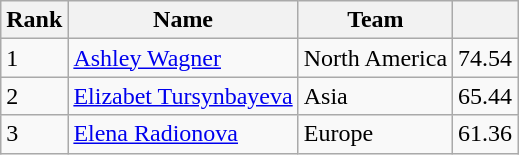<table class="wikitable">
<tr>
<th>Rank</th>
<th>Name</th>
<th>Team</th>
<th></th>
</tr>
<tr>
<td>1</td>
<td><a href='#'>Ashley Wagner</a></td>
<td>North America</td>
<td>74.54</td>
</tr>
<tr>
<td>2</td>
<td><a href='#'>Elizabet Tursynbayeva</a></td>
<td>Asia</td>
<td>65.44</td>
</tr>
<tr>
<td>3</td>
<td><a href='#'>Elena Radionova</a></td>
<td>Europe</td>
<td>61.36</td>
</tr>
</table>
